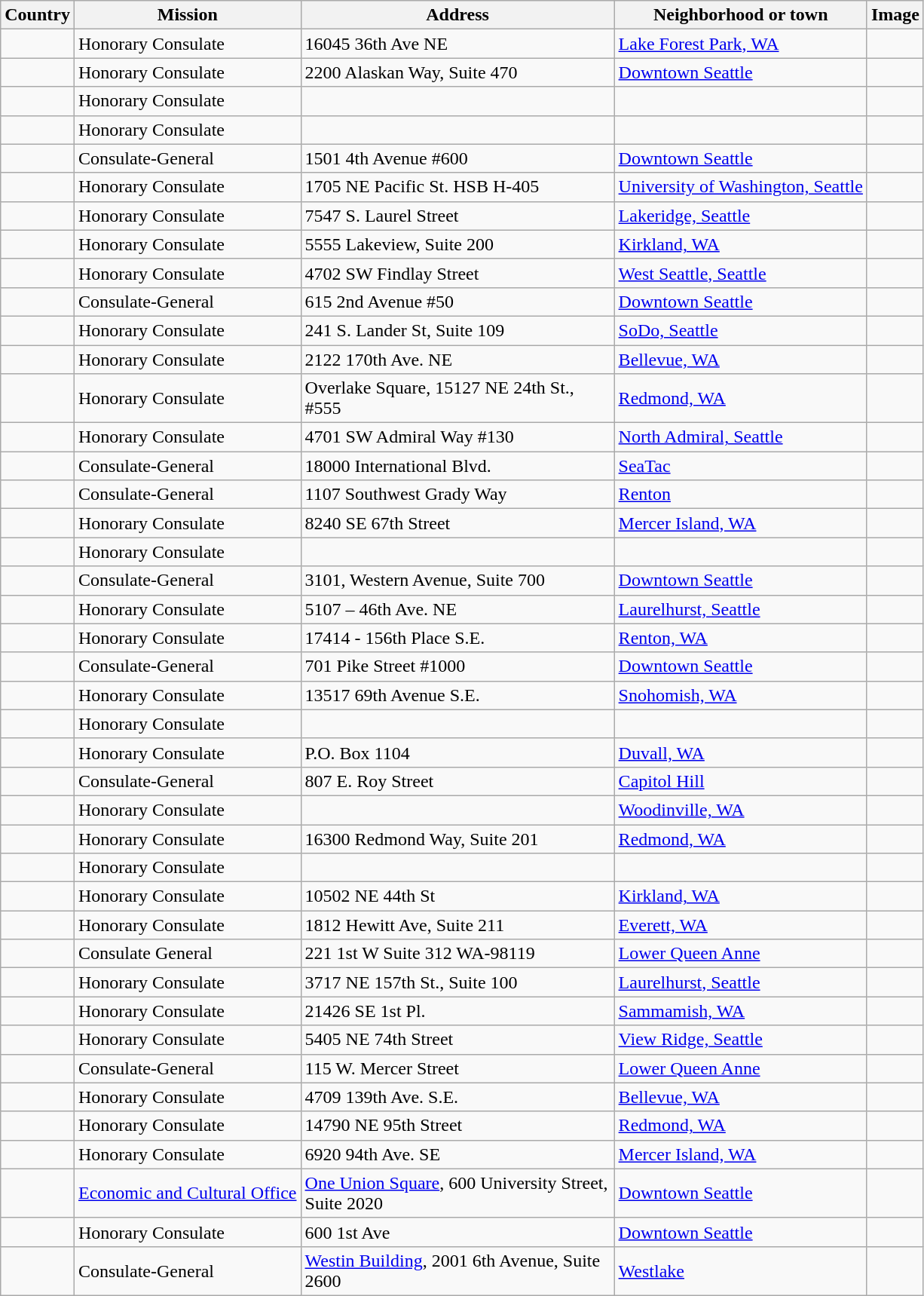<table class="wikitable sortable">
<tr>
<th>Country</th>
<th>Mission</th>
<th width=270px>Address</th>
<th>Neighborhood or town</th>
<th>Image</th>
</tr>
<tr>
<td></td>
<td>Honorary Consulate</td>
<td>16045 36th Ave NE</td>
<td><a href='#'>Lake Forest Park, WA</a></td>
<td></td>
</tr>
<tr>
<td></td>
<td>Honorary Consulate</td>
<td>2200 Alaskan Way, Suite 470</td>
<td><a href='#'>Downtown Seattle</a></td>
<td></td>
</tr>
<tr>
<td></td>
<td>Honorary Consulate</td>
<td></td>
<td></td>
<td></td>
</tr>
<tr>
<td></td>
<td>Honorary Consulate</td>
<td></td>
<td></td>
<td></td>
</tr>
<tr>
<td></td>
<td>Consulate-General</td>
<td>1501 4th Avenue #600</td>
<td><a href='#'>Downtown Seattle</a></td>
<td></td>
</tr>
<tr>
<td></td>
<td>Honorary Consulate</td>
<td>1705 NE Pacific St. HSB H-405</td>
<td><a href='#'>University of Washington, Seattle</a></td>
<td></td>
</tr>
<tr>
<td></td>
<td>Honorary Consulate</td>
<td>7547 S. Laurel Street</td>
<td><a href='#'>Lakeridge, Seattle</a></td>
<td></td>
</tr>
<tr>
<td></td>
<td>Honorary Consulate</td>
<td>5555 Lakeview, Suite 200</td>
<td><a href='#'>Kirkland, WA</a></td>
<td></td>
</tr>
<tr>
<td></td>
<td>Honorary Consulate</td>
<td>4702 SW Findlay Street</td>
<td><a href='#'>West Seattle, Seattle</a></td>
<td></td>
</tr>
<tr>
<td></td>
<td>Consulate-General</td>
<td>615 2nd Avenue #50</td>
<td><a href='#'>Downtown Seattle</a></td>
<td></td>
</tr>
<tr>
<td></td>
<td>Honorary Consulate</td>
<td>241 S. Lander St, Suite 109</td>
<td><a href='#'>SoDo, Seattle</a></td>
<td></td>
</tr>
<tr>
<td></td>
<td>Honorary Consulate</td>
<td>2122 170th Ave. NE</td>
<td><a href='#'>Bellevue, WA</a></td>
<td></td>
</tr>
<tr>
<td></td>
<td>Honorary Consulate</td>
<td>Overlake Square, 15127 NE 24th St., #555</td>
<td><a href='#'>Redmond, WA</a></td>
<td></td>
</tr>
<tr>
<td></td>
<td>Honorary Consulate</td>
<td>4701 SW Admiral Way #130</td>
<td><a href='#'>North Admiral, Seattle</a></td>
<td></td>
</tr>
<tr>
<td></td>
<td>Consulate-General</td>
<td>18000 International Blvd.</td>
<td><a href='#'>SeaTac</a></td>
<td></td>
</tr>
<tr>
<td></td>
<td>Consulate-General</td>
<td>1107 Southwest Grady Way</td>
<td><a href='#'>Renton</a></td>
<td></td>
</tr>
<tr>
<td></td>
<td>Honorary Consulate</td>
<td>8240 SE 67th Street</td>
<td><a href='#'>Mercer Island, WA</a></td>
<td></td>
</tr>
<tr>
<td></td>
<td>Honorary Consulate</td>
<td></td>
<td></td>
<td></td>
</tr>
<tr>
<td></td>
<td>Consulate-General</td>
<td>3101, Western Avenue, Suite 700</td>
<td><a href='#'>Downtown Seattle</a></td>
<td></td>
</tr>
<tr>
<td></td>
<td>Honorary Consulate</td>
<td>5107 – 46th Ave. NE</td>
<td><a href='#'>Laurelhurst, Seattle</a></td>
<td></td>
</tr>
<tr>
<td></td>
<td>Honorary Consulate</td>
<td>17414 - 156th Place S.E.</td>
<td><a href='#'>Renton, WA</a></td>
<td></td>
</tr>
<tr>
<td></td>
<td>Consulate-General</td>
<td>701 Pike Street #1000</td>
<td><a href='#'>Downtown Seattle</a></td>
<td></td>
</tr>
<tr>
<td></td>
<td>Honorary Consulate</td>
<td>13517 69th Avenue S.E.</td>
<td><a href='#'>Snohomish, WA</a></td>
<td></td>
</tr>
<tr>
<td></td>
<td>Honorary Consulate</td>
<td></td>
<td></td>
<td></td>
</tr>
<tr>
<td></td>
<td>Honorary Consulate</td>
<td>P.O. Box 1104</td>
<td><a href='#'>Duvall, WA</a></td>
<td></td>
</tr>
<tr>
<td></td>
<td>Consulate-General</td>
<td>807 E. Roy Street</td>
<td><a href='#'>Capitol Hill</a></td>
<td></td>
</tr>
<tr>
<td></td>
<td>Honorary Consulate</td>
<td></td>
<td><a href='#'>Woodinville, WA</a></td>
<td></td>
</tr>
<tr>
<td></td>
<td>Honorary Consulate</td>
<td>16300 Redmond Way, Suite 201</td>
<td><a href='#'>Redmond, WA</a></td>
<td></td>
</tr>
<tr>
<td></td>
<td>Honorary Consulate</td>
<td></td>
<td></td>
<td></td>
</tr>
<tr>
<td></td>
<td>Honorary Consulate</td>
<td>10502 NE 44th St</td>
<td><a href='#'>Kirkland, WA</a></td>
<td></td>
</tr>
<tr>
<td></td>
<td>Honorary Consulate</td>
<td>1812 Hewitt Ave, Suite 211</td>
<td><a href='#'>Everett, WA</a></td>
<td></td>
</tr>
<tr>
<td></td>
<td>Consulate General</td>
<td>221 1st W Suite 312 WA-98119</td>
<td><a href='#'>Lower Queen Anne</a></td>
<td></td>
</tr>
<tr>
<td></td>
<td>Honorary Consulate</td>
<td>3717 NE 157th St., Suite 100</td>
<td><a href='#'>Laurelhurst, Seattle</a></td>
<td></td>
</tr>
<tr>
<td></td>
<td>Honorary Consulate</td>
<td>21426 SE 1st Pl.</td>
<td><a href='#'>Sammamish, WA</a></td>
<td></td>
</tr>
<tr>
<td></td>
<td>Honorary Consulate</td>
<td>5405 NE 74th Street</td>
<td><a href='#'>View Ridge, Seattle</a></td>
<td></td>
</tr>
<tr>
<td></td>
<td>Consulate-General</td>
<td>115 W. Mercer Street</td>
<td><a href='#'>Lower Queen Anne</a></td>
<td></td>
</tr>
<tr>
<td></td>
<td>Honorary Consulate</td>
<td>4709 139th Ave. S.E.</td>
<td><a href='#'>Bellevue, WA</a></td>
<td></td>
</tr>
<tr>
<td></td>
<td>Honorary Consulate</td>
<td>14790 NE 95th Street</td>
<td><a href='#'>Redmond, WA</a></td>
<td></td>
</tr>
<tr>
<td></td>
<td>Honorary Consulate</td>
<td>6920 94th Ave. SE</td>
<td><a href='#'>Mercer Island, WA</a></td>
<td></td>
</tr>
<tr>
<td></td>
<td><a href='#'>Economic and Cultural Office</a></td>
<td><a href='#'>One Union Square</a>, 600 University Street, Suite 2020</td>
<td><a href='#'>Downtown Seattle</a></td>
<td></td>
</tr>
<tr>
<td></td>
<td>Honorary Consulate</td>
<td>600 1st Ave</td>
<td><a href='#'>Downtown Seattle</a></td>
<td></td>
</tr>
<tr>
<td></td>
<td>Consulate-General</td>
<td><a href='#'>Westin Building</a>, 2001 6th Avenue, Suite 2600</td>
<td><a href='#'>Westlake</a></td>
<td></td>
</tr>
</table>
